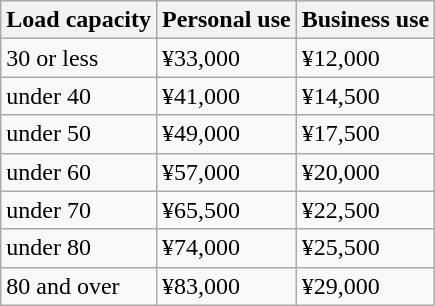<table class=wikitable>
<tr>
<th>Load capacity</th>
<th>Personal use</th>
<th>Business use</th>
</tr>
<tr>
<td>30 or less</td>
<td>¥33,000</td>
<td>¥12,000</td>
</tr>
<tr>
<td>under 40</td>
<td>¥41,000</td>
<td>¥14,500</td>
</tr>
<tr>
<td>under 50</td>
<td>¥49,000</td>
<td>¥17,500</td>
</tr>
<tr>
<td>under 60</td>
<td>¥57,000</td>
<td>¥20,000</td>
</tr>
<tr>
<td>under 70</td>
<td>¥65,500</td>
<td>¥22,500</td>
</tr>
<tr>
<td>under 80</td>
<td>¥74,000</td>
<td>¥25,500</td>
</tr>
<tr>
<td>80 and over</td>
<td>¥83,000</td>
<td>¥29,000</td>
</tr>
</table>
